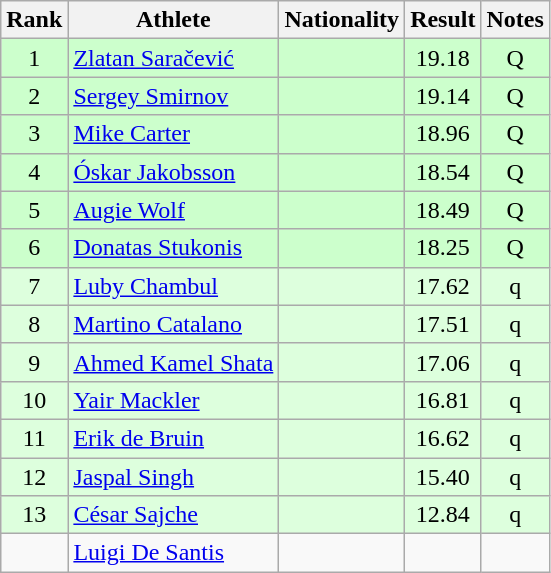<table class="wikitable sortable" style="text-align:center">
<tr>
<th>Rank</th>
<th>Athlete</th>
<th>Nationality</th>
<th>Result</th>
<th>Notes</th>
</tr>
<tr bgcolor=ccffcc>
<td>1</td>
<td align=left><a href='#'>Zlatan Saračević</a></td>
<td align=left></td>
<td>19.18</td>
<td>Q</td>
</tr>
<tr bgcolor=ccffcc>
<td>2</td>
<td align=left><a href='#'>Sergey Smirnov</a></td>
<td align=left></td>
<td>19.14</td>
<td>Q</td>
</tr>
<tr bgcolor=ccffcc>
<td>3</td>
<td align=left><a href='#'>Mike Carter</a></td>
<td align=left></td>
<td>18.96</td>
<td>Q</td>
</tr>
<tr bgcolor=ccffcc>
<td>4</td>
<td align=left><a href='#'>Óskar Jakobsson</a></td>
<td align=left></td>
<td>18.54</td>
<td>Q</td>
</tr>
<tr bgcolor=ccffcc>
<td>5</td>
<td align=left><a href='#'>Augie Wolf</a></td>
<td align=left></td>
<td>18.49</td>
<td>Q</td>
</tr>
<tr bgcolor=ccffcc>
<td>6</td>
<td align=left><a href='#'>Donatas Stukonis</a></td>
<td align=left></td>
<td>18.25</td>
<td>Q</td>
</tr>
<tr bgcolor=ddffdd>
<td>7</td>
<td align=left><a href='#'>Luby Chambul</a></td>
<td align=left></td>
<td>17.62</td>
<td>q</td>
</tr>
<tr bgcolor=ddffdd>
<td>8</td>
<td align=left><a href='#'>Martino Catalano</a></td>
<td align=left></td>
<td>17.51</td>
<td>q</td>
</tr>
<tr bgcolor=ddffdd>
<td>9</td>
<td align=left><a href='#'>Ahmed Kamel Shata</a></td>
<td align=left></td>
<td>17.06</td>
<td>q</td>
</tr>
<tr bgcolor=ddffdd>
<td>10</td>
<td align=left><a href='#'>Yair Mackler</a></td>
<td align=left></td>
<td>16.81</td>
<td>q</td>
</tr>
<tr bgcolor=ddffdd>
<td>11</td>
<td align=left><a href='#'>Erik de Bruin</a></td>
<td align=left></td>
<td>16.62</td>
<td>q</td>
</tr>
<tr bgcolor=ddffdd>
<td>12</td>
<td align=left><a href='#'>Jaspal Singh</a></td>
<td align=left></td>
<td>15.40</td>
<td>q</td>
</tr>
<tr bgcolor=ddffdd>
<td>13</td>
<td align=left><a href='#'>César Sajche</a></td>
<td align=left></td>
<td>12.84</td>
<td>q</td>
</tr>
<tr>
<td></td>
<td align=left><a href='#'>Luigi De Santis</a></td>
<td align=left></td>
<td></td>
<td></td>
</tr>
</table>
